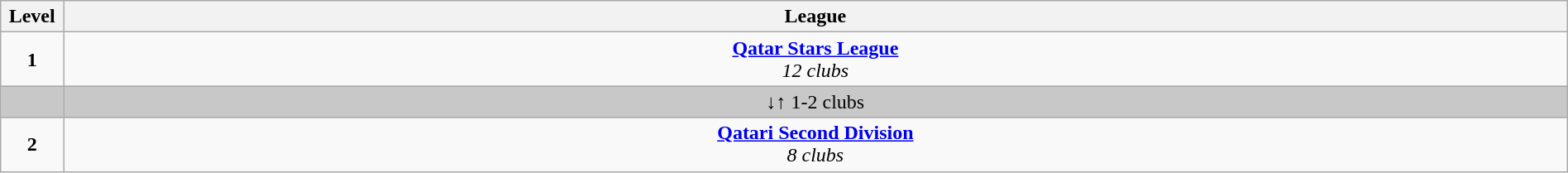<table class="wikitable" style="text-align: center;" width="100%">
<tr>
<th>Level</th>
<th>League</th>
</tr>
<tr>
<td><strong>1</strong></td>
<td><strong><a href='#'>Qatar Stars League</a></strong> <br><em>12 clubs</em><br></td>
</tr>
<tr style="background:#c8c8c8">
<td style="width:4%;"></td>
<td colspan="9" style="width:96%;">↓↑ 1-2 clubs</td>
</tr>
<tr>
<td><strong>2</strong></td>
<td><strong><a href='#'>Qatari Second Division</a></strong> <br><em>8 clubs</em><br></td>
</tr>
</table>
